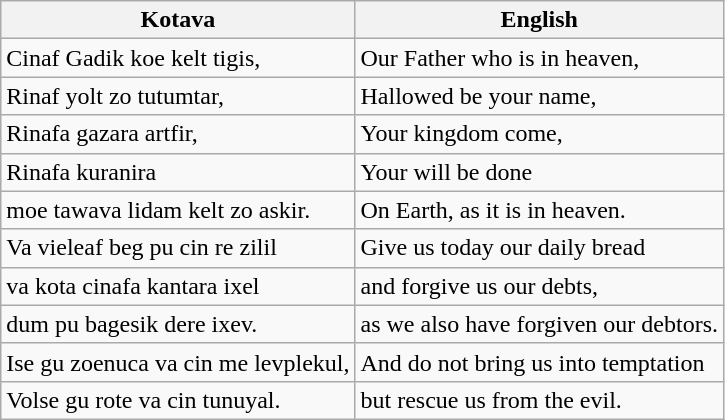<table class="wikitable">
<tr>
<th>Kotava</th>
<th>English</th>
</tr>
<tr>
<td>Cinaf Gadik koe kelt tigis,</td>
<td>Our Father who is in heaven,</td>
</tr>
<tr>
<td>Rinaf yolt zo tutumtar,</td>
<td>Hallowed be your name,</td>
</tr>
<tr>
<td>Rinafa gazara artfir,</td>
<td>Your kingdom come,</td>
</tr>
<tr>
<td>Rinafa kuranira</td>
<td>Your will be done</td>
</tr>
<tr>
<td>moe tawava lidam kelt zo askir.</td>
<td>On Earth, as it is in heaven.</td>
</tr>
<tr>
<td>Va vieleaf beg pu cin re zilil</td>
<td>Give us today our daily bread</td>
</tr>
<tr>
<td>va kota cinafa kantara ixel</td>
<td>and forgive us our debts,</td>
</tr>
<tr>
<td>dum pu bagesik dere ixev.</td>
<td>as we also have forgiven our debtors.</td>
</tr>
<tr>
<td>Ise gu zoenuca va cin me levplekul,</td>
<td>And do not bring us into temptation</td>
</tr>
<tr>
<td>Volse gu rote va cin tunuyal.</td>
<td>but rescue us from the evil.</td>
</tr>
</table>
